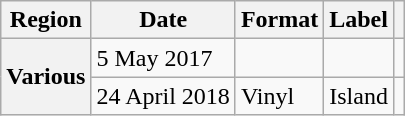<table class="wikitable plainrowheaders">
<tr>
<th scope="col">Region</th>
<th scope="col">Date</th>
<th scope="col">Format</th>
<th scope="col">Label</th>
<th scope="col"></th>
</tr>
<tr>
<th scope="row" rowspan="2">Various</th>
<td>5 May 2017</td>
<td></td>
<td></td>
<td align="center"></td>
</tr>
<tr>
<td>24 April 2018</td>
<td>Vinyl</td>
<td>Island</td>
<td align="center"></td>
</tr>
</table>
